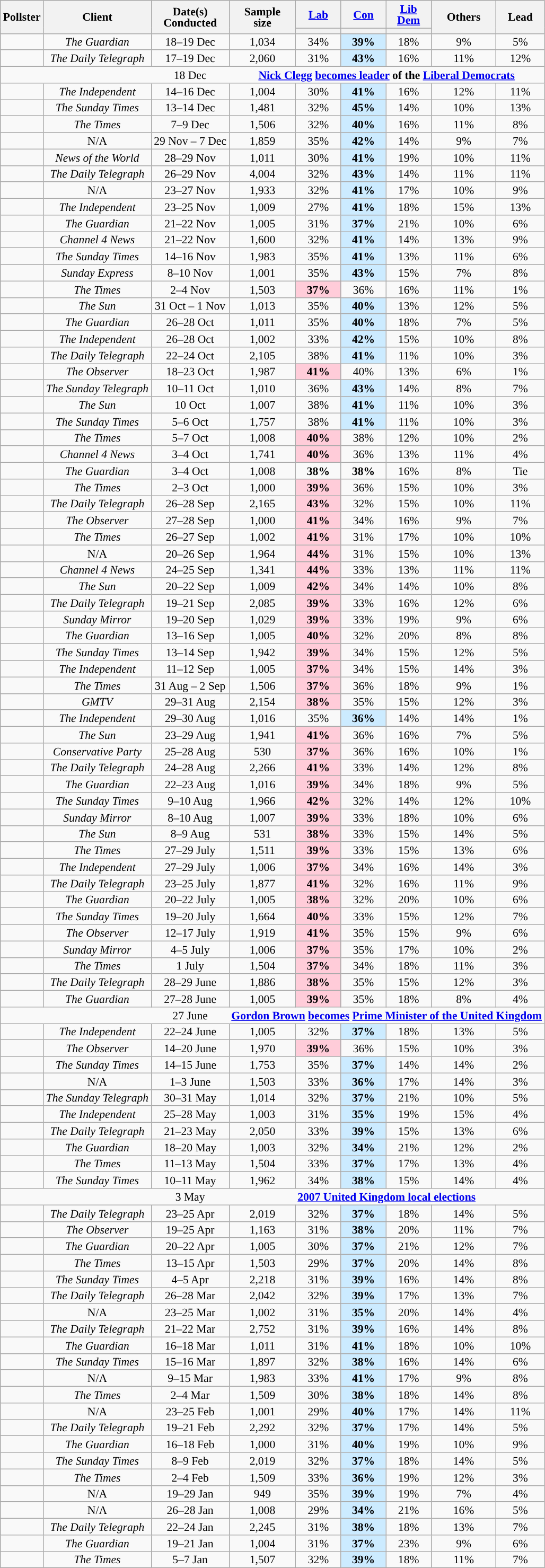<table class="wikitable sortable mw-datatable" style="text-align:center;font-size:90%;line-height:14px;">
<tr>
<th rowspan="2">Pollster</th>
<th rowspan="2">Client</th>
<th rowspan="2">Date(s)<br>Conducted</th>
<th rowspan="2" data-sort-type="number">Sample<br>size</th>
<th class="unsortable" style="width:50px;"><a href='#'>Lab</a></th>
<th class="unsortable" style="width:50px;"><a href='#'>Con</a></th>
<th class="unsortable" style="width:50px;"><a href='#'>Lib Dem</a></th>
<th rowspan="2" class="unsortable" style="width:75px;">Others</th>
<th rowspan="2" data-sort-type="number">Lead</th>
</tr>
<tr>
<th data-sort-type="number" style="background:"></th>
<th data-sort-type="number" style="background:"></th>
<th data-sort-type="number" style="background:"></th>
</tr>
<tr>
<td></td>
<td><em>The Guardian</em></td>
<td>18–19 Dec</td>
<td>1,034</td>
<td>34%</td>
<td style="background:#CCEBFF;"><strong>39%</strong></td>
<td>18%</td>
<td>9%</td>
<td style="background:">5%</td>
</tr>
<tr>
<td></td>
<td><em>The Daily Telegraph</em></td>
<td>17–19 Dec</td>
<td>2,060</td>
<td>31%</td>
<td style="background:#CCEBFF;"><strong>43%</strong></td>
<td>16%</td>
<td>11%</td>
<td style="background:">12%</td>
</tr>
<tr>
<td style="border-right-style:hidden;"></td>
<td style="border-right-style:hidden;"></td>
<td style="border-right-style:hidden;">18 Dec</td>
<td colspan="6"><strong><a href='#'>Nick Clegg</a> <a href='#'>becomes leader</a> of the <a href='#'>Liberal Democrats</a></strong></td>
</tr>
<tr>
<td></td>
<td><em>The Independent</em></td>
<td>14–16 Dec</td>
<td>1,004</td>
<td>30%</td>
<td style="background:#CCEBFF;"><strong>41%</strong></td>
<td>16%</td>
<td>12%</td>
<td style="background:">11%</td>
</tr>
<tr>
<td></td>
<td><em>The Sunday Times</em></td>
<td>13–14 Dec</td>
<td>1,481</td>
<td>32%</td>
<td style="background:#CCEBFF;"><strong>45%</strong></td>
<td>14%</td>
<td>10%</td>
<td style="background:">13%</td>
</tr>
<tr>
<td></td>
<td><em>The Times</em></td>
<td>7–9 Dec</td>
<td>1,506</td>
<td>32%</td>
<td style="background:#CCEBFF;"><strong>40%</strong></td>
<td>16%</td>
<td>11%</td>
<td style="background:">8%</td>
</tr>
<tr>
<td></td>
<td>N/A</td>
<td>29 Nov – 7 Dec</td>
<td>1,859</td>
<td>35%</td>
<td style="background:#CCEBFF;"><strong>42%</strong></td>
<td>14%</td>
<td>9%</td>
<td style="background:">7%</td>
</tr>
<tr>
<td></td>
<td><em>News of the World</em></td>
<td>28–29 Nov</td>
<td>1,011</td>
<td>30%</td>
<td style="background:#CCEBFF;"><strong>41%</strong></td>
<td>19%</td>
<td>10%</td>
<td style="background:">11%</td>
</tr>
<tr>
<td></td>
<td><em>The Daily Telegraph</em></td>
<td>26–29 Nov</td>
<td>4,004</td>
<td>32%</td>
<td style="background:#CCEBFF;"><strong>43%</strong></td>
<td>14%</td>
<td>11%</td>
<td style="background:">11%</td>
</tr>
<tr>
<td></td>
<td>N/A</td>
<td>23–27 Nov</td>
<td>1,933</td>
<td>32%</td>
<td style="background:#CCEBFF;"><strong>41%</strong></td>
<td>17%</td>
<td>10%</td>
<td style="background:">9%</td>
</tr>
<tr>
<td></td>
<td><em>The Independent</em></td>
<td>23–25 Nov</td>
<td>1,009</td>
<td>27%</td>
<td style="background:#CCEBFF;"><strong>41%</strong></td>
<td>18%</td>
<td>15%</td>
<td style="background:">13%</td>
</tr>
<tr>
<td></td>
<td><em>The Guardian</em></td>
<td>21–22 Nov</td>
<td>1,005</td>
<td>31%</td>
<td style="background:#CCEBFF;"><strong>37%</strong></td>
<td>21%</td>
<td>10%</td>
<td style="background:">6%</td>
</tr>
<tr>
<td></td>
<td><em>Channel 4 News</em></td>
<td>21–22 Nov</td>
<td>1,600</td>
<td>32%</td>
<td style="background:#CCEBFF;"><strong>41%</strong></td>
<td>14%</td>
<td>13%</td>
<td style="background:">9%</td>
</tr>
<tr>
<td></td>
<td><em>The Sunday Times</em></td>
<td>14–16 Nov</td>
<td>1,983</td>
<td>35%</td>
<td style="background:#CCEBFF;"><strong>41%</strong></td>
<td>13%</td>
<td>11%</td>
<td style="background:">6%</td>
</tr>
<tr>
<td></td>
<td><em>Sunday Express</em></td>
<td>8–10 Nov</td>
<td>1,001</td>
<td>35%</td>
<td style="background:#CCEBFF;"><strong>43%</strong></td>
<td>15%</td>
<td>7%</td>
<td style="background:">8%</td>
</tr>
<tr>
<td></td>
<td><em>The Times</em></td>
<td>2–4 Nov</td>
<td>1,503</td>
<td style="background:#FFCCD9;"><strong>37%</strong></td>
<td>36%</td>
<td>16%</td>
<td>11%</td>
<td style="background:">1%</td>
</tr>
<tr>
<td></td>
<td><em>The Sun</em></td>
<td>31 Oct – 1 Nov</td>
<td>1,013</td>
<td>35%</td>
<td style="background:#CCEBFF;"><strong>40%</strong></td>
<td>13%</td>
<td>12%</td>
<td style="background:">5%</td>
</tr>
<tr>
<td></td>
<td><em>The Guardian</em></td>
<td>26–28 Oct</td>
<td>1,011</td>
<td>35%</td>
<td style="background:#CCEBFF;"><strong>40%</strong></td>
<td>18%</td>
<td>7%</td>
<td style="background:">5%</td>
</tr>
<tr>
<td></td>
<td><em>The Independent</em></td>
<td>26–28 Oct</td>
<td>1,002</td>
<td>33%</td>
<td style="background:#CCEBFF;"><strong>42%</strong></td>
<td>15%</td>
<td>10%</td>
<td style="background:">8%</td>
</tr>
<tr>
<td></td>
<td><em>The Daily Telegraph</em></td>
<td>22–24 Oct</td>
<td>2,105</td>
<td>38%</td>
<td style="background:#CCEBFF;"><strong>41%</strong></td>
<td>11%</td>
<td>10%</td>
<td style="background:">3%</td>
</tr>
<tr>
<td></td>
<td><em>The Observer</em></td>
<td>18–23 Oct</td>
<td>1,987</td>
<td style="background:#FFCCD9;"><strong>41%</strong></td>
<td>40%</td>
<td>13%</td>
<td>6%</td>
<td style="background:">1%</td>
</tr>
<tr>
<td></td>
<td><em>The Sunday Telegraph</em></td>
<td>10–11 Oct</td>
<td>1,010</td>
<td>36%</td>
<td style="background:#CCEBFF;"><strong>43%</strong></td>
<td>14%</td>
<td>8%</td>
<td style="background:">7%</td>
</tr>
<tr>
<td></td>
<td><em>The Sun</em></td>
<td>10 Oct</td>
<td>1,007</td>
<td>38%</td>
<td style="background:#CCEBFF;"><strong>41%</strong></td>
<td>11%</td>
<td>10%</td>
<td style="background:">3%</td>
</tr>
<tr>
<td></td>
<td><em>The Sunday Times</em></td>
<td>5–6 Oct</td>
<td>1,757</td>
<td>38%</td>
<td style="background:#CCEBFF;"><strong>41%</strong></td>
<td>11%</td>
<td>10%</td>
<td style="background:">3%</td>
</tr>
<tr>
<td></td>
<td><em>The Times</em></td>
<td>5–7 Oct</td>
<td>1,008</td>
<td style="background:#FFCCD9;"><strong>40%</strong></td>
<td>38%</td>
<td>12%</td>
<td>10%</td>
<td style="background:">2%</td>
</tr>
<tr>
<td></td>
<td><em>Channel 4 News</em></td>
<td>3–4 Oct</td>
<td>1,741</td>
<td style="background:#FFCCD9;"><strong>40%</strong></td>
<td>36%</td>
<td>13%</td>
<td>11%</td>
<td style="background:">4%</td>
</tr>
<tr>
<td></td>
<td><em>The Guardian</em></td>
<td>3–4 Oct</td>
<td>1,008</td>
<td><strong>38%</strong></td>
<td><strong>38%</strong></td>
<td>16%</td>
<td>8%</td>
<td>Tie</td>
</tr>
<tr>
<td></td>
<td><em>The Times</em></td>
<td>2–3 Oct</td>
<td>1,000</td>
<td style="background:#FFCCD9;"><strong>39%</strong></td>
<td>36%</td>
<td>15%</td>
<td>10%</td>
<td style="background:">3%</td>
</tr>
<tr>
<td></td>
<td><em>The Daily Telegraph</em></td>
<td>26–28 Sep</td>
<td>2,165</td>
<td style="background:#FFCCD9;"><strong>43%</strong></td>
<td>32%</td>
<td>15%</td>
<td>10%</td>
<td style="background:">11%</td>
</tr>
<tr>
<td></td>
<td><em>The Observer</em></td>
<td>27–28 Sep</td>
<td>1,000</td>
<td style="background:#FFCCD9;"><strong>41%</strong></td>
<td>34%</td>
<td>16%</td>
<td>9%</td>
<td style="background:">7%</td>
</tr>
<tr>
<td></td>
<td><em>The Times</em></td>
<td>26–27 Sep</td>
<td>1,002</td>
<td style="background:#FFCCD9;"><strong>41%</strong></td>
<td>31%</td>
<td>17%</td>
<td>10%</td>
<td style="background:">10%</td>
</tr>
<tr>
<td></td>
<td>N/A</td>
<td>20–26 Sep</td>
<td>1,964</td>
<td style="background:#FFCCD9;"><strong>44%</strong></td>
<td>31%</td>
<td>15%</td>
<td>10%</td>
<td style="background:">13%</td>
</tr>
<tr>
<td></td>
<td><em>Channel 4 News</em></td>
<td>24–25 Sep</td>
<td>1,341</td>
<td style="background:#FFCCD9;"><strong>44%</strong></td>
<td>33%</td>
<td>13%</td>
<td>11%</td>
<td style="background:">11%</td>
</tr>
<tr>
<td></td>
<td><em>The Sun</em></td>
<td>20–22 Sep</td>
<td>1,009</td>
<td style="background:#FFCCD9;"><strong>42%</strong></td>
<td>34%</td>
<td>14%</td>
<td>10%</td>
<td style="background:">8%</td>
</tr>
<tr>
<td></td>
<td><em>The Daily Telegraph</em></td>
<td>19–21 Sep</td>
<td>2,085</td>
<td style="background:#FFCCD9;"><strong>39%</strong></td>
<td>33%</td>
<td>16%</td>
<td>12%</td>
<td style="background:">6%</td>
</tr>
<tr>
<td></td>
<td><em>Sunday Mirror</em></td>
<td>19–20 Sep</td>
<td>1,029</td>
<td style="background:#FFCCD9;"><strong>39%</strong></td>
<td>33%</td>
<td>19%</td>
<td>9%</td>
<td style="background:">6%</td>
</tr>
<tr>
<td></td>
<td><em>The Guardian</em></td>
<td>13–16 Sep</td>
<td>1,005</td>
<td style="background:#FFCCD9;"><strong>40%</strong></td>
<td>32%</td>
<td>20%</td>
<td>8%</td>
<td style="background:">8%</td>
</tr>
<tr>
<td></td>
<td><em>The Sunday Times</em></td>
<td>13–14 Sep</td>
<td>1,942</td>
<td style="background:#FFCCD9;"><strong>39%</strong></td>
<td>34%</td>
<td>15%</td>
<td>12%</td>
<td style="background:">5%</td>
</tr>
<tr>
<td></td>
<td><em>The Independent</em></td>
<td>11–12 Sep</td>
<td>1,005</td>
<td style="background:#FFCCD9;"><strong>37%</strong></td>
<td>34%</td>
<td>15%</td>
<td>14%</td>
<td style="background:">3%</td>
</tr>
<tr>
<td></td>
<td><em>The Times</em></td>
<td>31 Aug – 2 Sep</td>
<td>1,506</td>
<td style="background:#FFCCD9;"><strong>37%</strong></td>
<td>36%</td>
<td>18%</td>
<td>9%</td>
<td style="background:">1%</td>
</tr>
<tr>
<td></td>
<td><em>GMTV</em></td>
<td>29–31 Aug</td>
<td>2,154</td>
<td style="background:#FFCCD9;"><strong>38%</strong></td>
<td>35%</td>
<td>15%</td>
<td>12%</td>
<td style="background:">3%</td>
</tr>
<tr>
<td></td>
<td><em>The Independent</em></td>
<td>29–30 Aug</td>
<td>1,016</td>
<td>35%</td>
<td style="background:#CCEBFF;"><strong>36%</strong></td>
<td>14%</td>
<td>14%</td>
<td style="background:">1%</td>
</tr>
<tr>
<td></td>
<td><em>The Sun</em></td>
<td>23–29 Aug</td>
<td>1,941</td>
<td style="background:#FFCCD9;"><strong>41%</strong></td>
<td>36%</td>
<td>16%</td>
<td>7%</td>
<td style="background:">5%</td>
</tr>
<tr>
<td></td>
<td><em>Conservative Party</em></td>
<td>25–28 Aug</td>
<td>530</td>
<td style="background:#FFCCD9;"><strong>37%</strong></td>
<td>36%</td>
<td>16%</td>
<td>10%</td>
<td style="background:">1%</td>
</tr>
<tr>
<td></td>
<td><em>The Daily Telegraph</em></td>
<td>24–28 Aug</td>
<td>2,266</td>
<td style="background:#FFCCD9;"><strong>41%</strong></td>
<td>33%</td>
<td>14%</td>
<td>12%</td>
<td style="background:">8%</td>
</tr>
<tr>
<td></td>
<td><em>The Guardian</em></td>
<td>22–23 Aug</td>
<td>1,016</td>
<td style="background:#FFCCD9;"><strong>39%</strong></td>
<td>34%</td>
<td>18%</td>
<td>9%</td>
<td style="background:">5%</td>
</tr>
<tr>
<td></td>
<td><em>The Sunday Times</em></td>
<td>9–10 Aug</td>
<td>1,966</td>
<td style="background:#FFCCD9;"><strong>42%</strong></td>
<td>32%</td>
<td>14%</td>
<td>12%</td>
<td style="background:">10%</td>
</tr>
<tr>
<td></td>
<td><em>Sunday Mirror</em></td>
<td>8–10 Aug</td>
<td>1,007</td>
<td style="background:#FFCCD9;"><strong>39%</strong></td>
<td>33%</td>
<td>18%</td>
<td>10%</td>
<td style="background:">6%</td>
</tr>
<tr>
<td></td>
<td><em>The Sun</em></td>
<td>8–9 Aug</td>
<td>531</td>
<td style="background:#FFCCD9;"><strong>38%</strong></td>
<td>33%</td>
<td>15%</td>
<td>14%</td>
<td style="background:">5%</td>
</tr>
<tr>
<td></td>
<td><em>The Times</em></td>
<td>27–29 July</td>
<td>1,511</td>
<td style="background:#FFCCD9;"><strong>39%</strong></td>
<td>33%</td>
<td>15%</td>
<td>13%</td>
<td style="background:">6%</td>
</tr>
<tr>
<td></td>
<td><em>The Independent</em></td>
<td>27–29 July</td>
<td>1,006</td>
<td style="background:#FFCCD9;"><strong>37%</strong></td>
<td>34%</td>
<td>16%</td>
<td>14%</td>
<td style="background:">3%</td>
</tr>
<tr>
<td></td>
<td><em>The Daily Telegraph</em></td>
<td>23–25 July</td>
<td>1,877</td>
<td style="background:#FFCCD9;"><strong>41%</strong></td>
<td>32%</td>
<td>16%</td>
<td>11%</td>
<td style="background:">9%</td>
</tr>
<tr>
<td></td>
<td><em>The Guardian</em></td>
<td>20–22 July</td>
<td>1,005</td>
<td style="background:#FFCCD9;"><strong>38%</strong></td>
<td>32%</td>
<td>20%</td>
<td>10%</td>
<td style="background:">6%</td>
</tr>
<tr>
<td></td>
<td><em>The Sunday Times</em></td>
<td>19–20 July</td>
<td>1,664</td>
<td style="background:#FFCCD9;"><strong>40%</strong></td>
<td>33%</td>
<td>15%</td>
<td>12%</td>
<td style="background:">7%</td>
</tr>
<tr>
<td></td>
<td><em>The Observer</em></td>
<td>12–17 July</td>
<td>1,919</td>
<td style="background:#FFCCD9;"><strong>41%</strong></td>
<td>35%</td>
<td>15%</td>
<td>9%</td>
<td style="background:">6%</td>
</tr>
<tr>
<td></td>
<td><em>Sunday Mirror</em></td>
<td>4–5 July</td>
<td>1,006</td>
<td style="background:#FFCCD9;"><strong>37%</strong></td>
<td>35%</td>
<td>17%</td>
<td>10%</td>
<td style="background:">2%</td>
</tr>
<tr>
<td></td>
<td><em>The Times</em></td>
<td>1 July</td>
<td>1,504</td>
<td style="background:#FFCCD9;"><strong>37%</strong></td>
<td>34%</td>
<td>18%</td>
<td>11%</td>
<td style="background:">3%</td>
</tr>
<tr>
<td></td>
<td><em>The Daily Telegraph</em></td>
<td>28–29 June</td>
<td>1,886</td>
<td style="background:#FFCCD9;"><strong>38%</strong></td>
<td>35%</td>
<td>15%</td>
<td>12%</td>
<td style="background:">3%</td>
</tr>
<tr>
<td></td>
<td><em>The Guardian</em></td>
<td>27–28 June</td>
<td>1,005</td>
<td style="background:#FFCCD9;"><strong>39%</strong></td>
<td>35%</td>
<td>18%</td>
<td>8%</td>
<td style="background:">4%</td>
</tr>
<tr>
<td style="border-right-style:hidden;"></td>
<td style="border-right-style:hidden;"></td>
<td style="border-right-style:hidden;">27 June</td>
<td colspan="6"><strong><a href='#'>Gordon Brown</a> <a href='#'>becomes</a> <a href='#'>Prime Minister of the United Kingdom</a></strong></td>
</tr>
<tr>
<td></td>
<td><em>The Independent</em></td>
<td>22–24 June</td>
<td>1,005</td>
<td>32%</td>
<td style="background:#CCEBFF;"><strong>37%</strong></td>
<td>18%</td>
<td>13%</td>
<td style="background:">5%</td>
</tr>
<tr>
<td></td>
<td><em>The Observer</em></td>
<td>14–20 June</td>
<td>1,970</td>
<td style="background:#FFCCD9;"><strong>39%</strong></td>
<td>36%</td>
<td>15%</td>
<td>10%</td>
<td style="background:">3%</td>
</tr>
<tr>
<td></td>
<td><em>The Sunday Times</em></td>
<td>14–15 June</td>
<td>1,753</td>
<td>35%</td>
<td style="background:#CCEBFF;"><strong>37%</strong></td>
<td>14%</td>
<td>14%</td>
<td style="background:">2%</td>
</tr>
<tr>
<td></td>
<td>N/A</td>
<td>1–3 June</td>
<td>1,503</td>
<td>33%</td>
<td style="background:#CCEBFF;"><strong>36%</strong></td>
<td>17%</td>
<td>14%</td>
<td style="background:">3%</td>
</tr>
<tr>
<td></td>
<td><em>The Sunday Telegraph</em></td>
<td>30–31 May</td>
<td>1,014</td>
<td>32%</td>
<td style="background:#CCEBFF;"><strong>37%</strong></td>
<td>21%</td>
<td>10%</td>
<td style="background:">5%</td>
</tr>
<tr>
<td></td>
<td><em>The Independent</em></td>
<td>25–28 May</td>
<td>1,003</td>
<td>31%</td>
<td style="background:#CCEBFF;"><strong>35%</strong></td>
<td>19%</td>
<td>15%</td>
<td style="background:">4%</td>
</tr>
<tr>
<td></td>
<td><em>The Daily Telegraph</em></td>
<td>21–23 May</td>
<td>2,050</td>
<td>33%</td>
<td style="background:#CCEBFF;"><strong>39%</strong></td>
<td>15%</td>
<td>13%</td>
<td style="background:">6%</td>
</tr>
<tr>
<td></td>
<td><em>The Guardian</em></td>
<td>18–20 May</td>
<td>1,003</td>
<td>32%</td>
<td style="background:#CCEBFF;"><strong>34%</strong></td>
<td>21%</td>
<td>12%</td>
<td style="background:">2%</td>
</tr>
<tr>
<td></td>
<td><em>The Times</em></td>
<td>11–13 May</td>
<td>1,504</td>
<td>33%</td>
<td style="background:#CCEBFF;"><strong>37%</strong></td>
<td>17%</td>
<td>13%</td>
<td style="background:">4%</td>
</tr>
<tr>
<td></td>
<td><em>The Sunday Times</em></td>
<td>10–11 May</td>
<td>1,962</td>
<td>34%</td>
<td style="background:#CCEBFF;"><strong>38%</strong></td>
<td>15%</td>
<td>14%</td>
<td style="background:">4%</td>
</tr>
<tr>
<td style="border-right-style:hidden;"></td>
<td style="border-right-style:hidden;"></td>
<td style="border-right-style:hidden;">3 May</td>
<td colspan="6"><strong><a href='#'>2007 United Kingdom local elections</a></strong></td>
</tr>
<tr>
<td></td>
<td><em>The Daily Telegraph</em></td>
<td>23–25 Apr</td>
<td>2,019</td>
<td>32%</td>
<td style="background:#CCEBFF;"><strong>37%</strong></td>
<td>18%</td>
<td>14%</td>
<td style="background:">5%</td>
</tr>
<tr>
<td></td>
<td><em>The Observer</em></td>
<td>19–25 Apr</td>
<td>1,163</td>
<td>31%</td>
<td style="background:#CCEBFF;"><strong>38%</strong></td>
<td>20%</td>
<td>11%</td>
<td style="background:">7%</td>
</tr>
<tr>
<td></td>
<td><em>The Guardian</em></td>
<td>20–22 Apr</td>
<td>1,005</td>
<td>30%</td>
<td style="background:#CCEBFF;"><strong>37%</strong></td>
<td>21%</td>
<td>12%</td>
<td style="background:">7%</td>
</tr>
<tr>
<td></td>
<td><em>The Times</em></td>
<td>13–15 Apr</td>
<td>1,503</td>
<td>29%</td>
<td style="background:#CCEBFF;"><strong>37%</strong></td>
<td>20%</td>
<td>14%</td>
<td style="background:">8%</td>
</tr>
<tr>
<td></td>
<td><em>The Sunday Times</em></td>
<td>4–5 Apr</td>
<td>2,218</td>
<td>31%</td>
<td style="background:#CCEBFF;"><strong>39%</strong></td>
<td>16%</td>
<td>14%</td>
<td style="background:">8%</td>
</tr>
<tr>
<td></td>
<td><em>The Daily Telegraph</em></td>
<td>26–28 Mar</td>
<td>2,042</td>
<td>32%</td>
<td style="background:#CCEBFF;"><strong>39%</strong></td>
<td>17%</td>
<td>13%</td>
<td style="background:">7%</td>
</tr>
<tr>
<td></td>
<td>N/A</td>
<td>23–25 Mar</td>
<td>1,002</td>
<td>31%</td>
<td style="background:#CCEBFF;"><strong>35%</strong></td>
<td>20%</td>
<td>14%</td>
<td style="background:">4%</td>
</tr>
<tr>
<td></td>
<td><em>The Daily Telegraph</em></td>
<td>21–22 Mar</td>
<td>2,752</td>
<td>31%</td>
<td style="background:#CCEBFF;"><strong>39%</strong></td>
<td>16%</td>
<td>14%</td>
<td style="background:">8%</td>
</tr>
<tr>
<td></td>
<td><em>The Guardian</em></td>
<td>16–18 Mar</td>
<td>1,011</td>
<td>31%</td>
<td style="background:#CCEBFF;"><strong>41%</strong></td>
<td>18%</td>
<td>10%</td>
<td style="background:">10%</td>
</tr>
<tr>
<td></td>
<td><em>The Sunday Times</em></td>
<td>15–16 Mar</td>
<td>1,897</td>
<td>32%</td>
<td style="background:#CCEBFF;"><strong>38%</strong></td>
<td>16%</td>
<td>14%</td>
<td style="background:">6%</td>
</tr>
<tr>
<td></td>
<td>N/A</td>
<td>9–15 Mar</td>
<td>1,983</td>
<td>33%</td>
<td style="background:#CCEBFF;"><strong>41%</strong></td>
<td>17%</td>
<td>9%</td>
<td style="background:">8%</td>
</tr>
<tr>
<td></td>
<td><em>The Times</em></td>
<td>2–4 Mar</td>
<td>1,509</td>
<td>30%</td>
<td style="background:#CCEBFF;"><strong>38%</strong></td>
<td>18%</td>
<td>14%</td>
<td style="background:">8%</td>
</tr>
<tr>
<td></td>
<td>N/A</td>
<td>23–25 Feb</td>
<td>1,001</td>
<td>29%</td>
<td style="background:#CCEBFF;"><strong>40%</strong></td>
<td>17%</td>
<td>14%</td>
<td style="background:">11%</td>
</tr>
<tr>
<td></td>
<td><em>The Daily Telegraph</em></td>
<td>19–21 Feb</td>
<td>2,292</td>
<td>32%</td>
<td style="background:#CCEBFF;"><strong>37%</strong></td>
<td>17%</td>
<td>14%</td>
<td style="background:">5%</td>
</tr>
<tr>
<td></td>
<td><em>The Guardian</em></td>
<td>16–18 Feb</td>
<td>1,000</td>
<td>31%</td>
<td style="background:#CCEBFF;"><strong>40%</strong></td>
<td>19%</td>
<td>10%</td>
<td style="background:">9%</td>
</tr>
<tr>
<td></td>
<td><em>The Sunday Times</em></td>
<td>8–9 Feb</td>
<td>2,019</td>
<td>32%</td>
<td style="background:#CCEBFF;"><strong>37%</strong></td>
<td>18%</td>
<td>14%</td>
<td style="background:">5%</td>
</tr>
<tr>
<td></td>
<td><em>The Times</em></td>
<td>2–4 Feb</td>
<td>1,509</td>
<td>33%</td>
<td style="background:#CCEBFF;"><strong>36%</strong></td>
<td>19%</td>
<td>12%</td>
<td style="background:">3%</td>
</tr>
<tr>
<td></td>
<td>N/A</td>
<td>19–29 Jan</td>
<td>949</td>
<td>35%</td>
<td style="background:#CCEBFF;"><strong>39%</strong></td>
<td>19%</td>
<td>7%</td>
<td style="background:">4%</td>
</tr>
<tr>
<td></td>
<td>N/A</td>
<td>26–28 Jan</td>
<td>1,008</td>
<td>29%</td>
<td style="background:#CCEBFF;"><strong>34%</strong></td>
<td>21%</td>
<td>16%</td>
<td style="background:">5%</td>
</tr>
<tr>
<td></td>
<td><em>The Daily Telegraph</em></td>
<td>22–24 Jan</td>
<td>2,245</td>
<td>31%</td>
<td style="background:#CCEBFF;"><strong>38%</strong></td>
<td>18%</td>
<td>13%</td>
<td style="background:">7%</td>
</tr>
<tr>
<td></td>
<td><em>The Guardian</em></td>
<td>19–21 Jan</td>
<td>1,004</td>
<td>31%</td>
<td style="background:#CCEBFF;"><strong>37%</strong></td>
<td>23%</td>
<td>9%</td>
<td style="background:">6%</td>
</tr>
<tr>
<td></td>
<td><em>The Times</em></td>
<td>5–7 Jan</td>
<td>1,507</td>
<td>32%</td>
<td style="background:#CCEBFF;"><strong>39%</strong></td>
<td>18%</td>
<td>11%</td>
<td style="background:">7%</td>
</tr>
</table>
